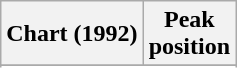<table class="wikitable sortable plainrowheaders" style="text-align:center">
<tr>
<th>Chart (1992)</th>
<th>Peak<br>position</th>
</tr>
<tr>
</tr>
<tr>
</tr>
<tr>
</tr>
</table>
